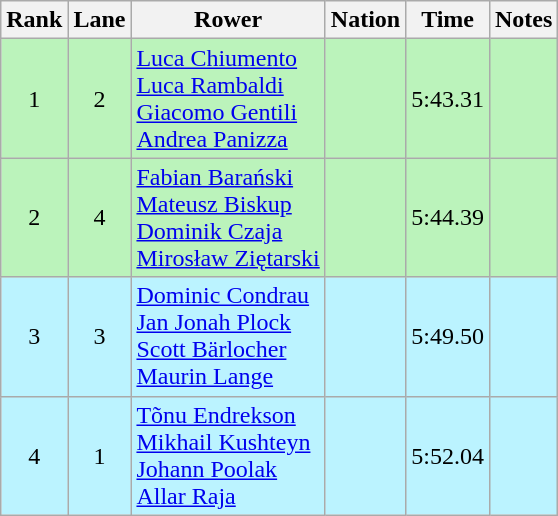<table class="wikitable sortable" style="text-align:center">
<tr>
<th>Rank</th>
<th>Lane</th>
<th>Rower</th>
<th>Nation</th>
<th>Time</th>
<th>Notes</th>
</tr>
<tr bgcolor=bbf3bb>
<td>1</td>
<td>2</td>
<td align=left><a href='#'>Luca Chiumento</a><br><a href='#'>Luca Rambaldi</a><br><a href='#'>Giacomo Gentili</a><br><a href='#'>Andrea Panizza</a></td>
<td align=left></td>
<td>5:43.31</td>
<td></td>
</tr>
<tr bgcolor=bbf3bb>
<td>2</td>
<td>4</td>
<td align=left><a href='#'>Fabian Barański</a><br><a href='#'>Mateusz Biskup</a><br><a href='#'>Dominik Czaja</a><br><a href='#'>Mirosław Ziętarski</a></td>
<td align=left></td>
<td>5:44.39</td>
<td></td>
</tr>
<tr bgcolor=bbf3ff>
<td>3</td>
<td>3</td>
<td align=left><a href='#'>Dominic Condrau</a><br><a href='#'>Jan Jonah Plock</a><br><a href='#'>Scott Bärlocher</a><br><a href='#'>Maurin Lange</a></td>
<td align=left></td>
<td>5:49.50</td>
<td></td>
</tr>
<tr bgcolor=bbf3ff>
<td>4</td>
<td>1</td>
<td align=left><a href='#'>Tõnu Endrekson</a><br><a href='#'>Mikhail Kushteyn</a><br><a href='#'>Johann Poolak</a><br><a href='#'>Allar Raja</a></td>
<td align=left></td>
<td>5:52.04</td>
<td></td>
</tr>
</table>
